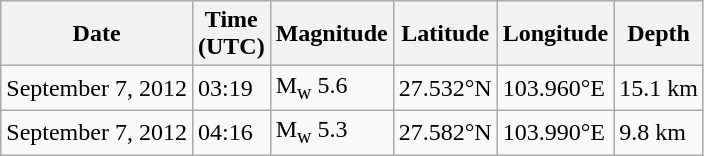<table class="wikitable">
<tr>
<th>Date</th>
<th>Time<br>(UTC)</th>
<th>Magnitude</th>
<th>Latitude</th>
<th>Longitude</th>
<th>Depth</th>
</tr>
<tr>
<td>September 7, 2012</td>
<td>03:19</td>
<td>M<sub>w</sub> 5.6</td>
<td>27.532°N</td>
<td>103.960°E</td>
<td>15.1 km</td>
</tr>
<tr>
<td>September 7, 2012</td>
<td>04:16</td>
<td>M<sub>w</sub> 5.3</td>
<td>27.582°N</td>
<td>103.990°E</td>
<td>9.8 km</td>
</tr>
</table>
